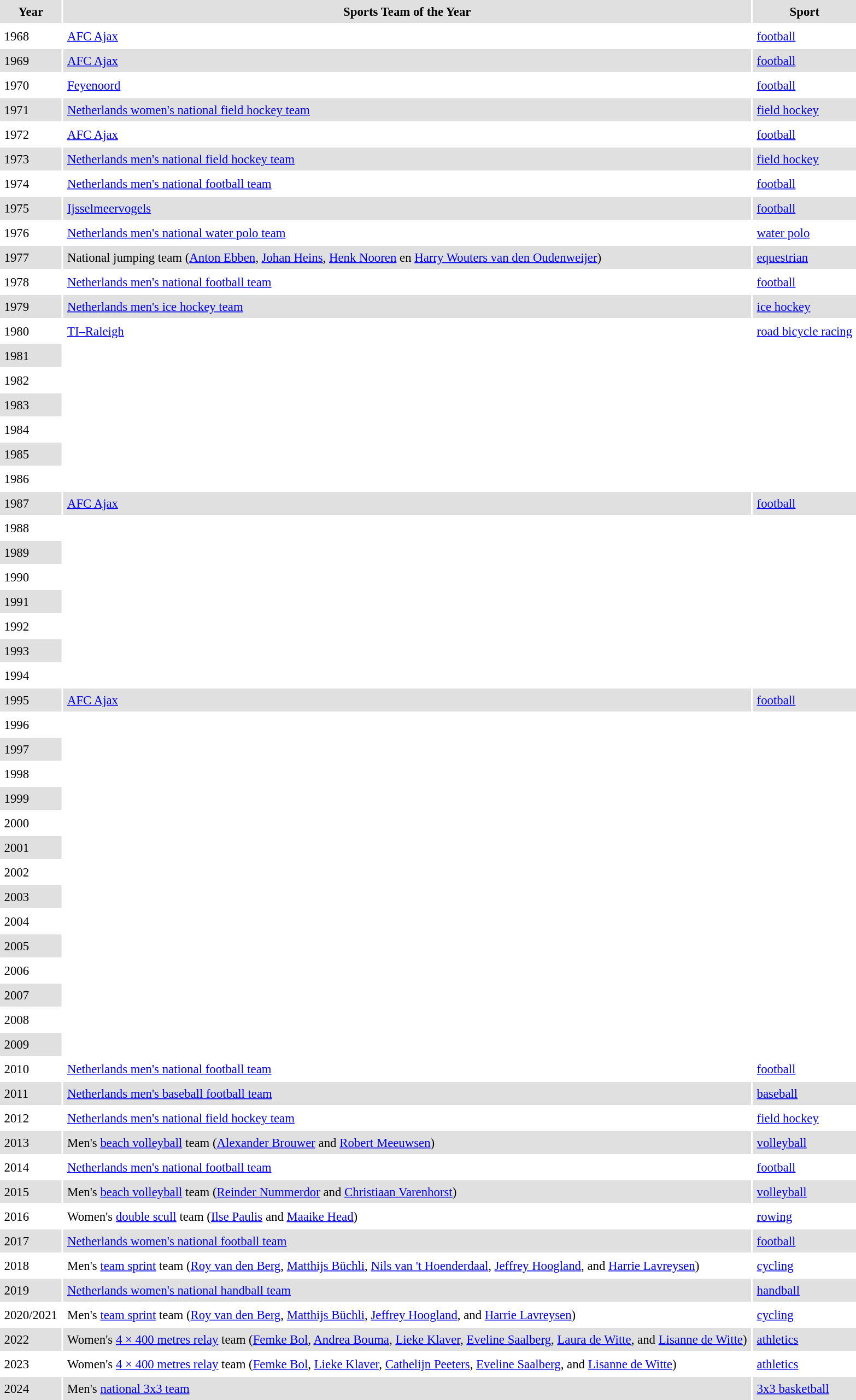<table cellpadding="5" style="font-size:95%;">
<tr bgcolor="#e0e0e0">
<th>Year</th>
<th>Sports Team of the Year</th>
<th>Sport</th>
</tr>
<tr>
<td>1968</td>
<td><a href='#'>AFC Ajax</a></td>
<td><a href='#'>football</a></td>
</tr>
<tr bgcolor="#e0e0e0">
<td>1969</td>
<td><a href='#'>AFC Ajax</a></td>
<td><a href='#'>football</a></td>
</tr>
<tr>
<td>1970</td>
<td><a href='#'>Feyenoord</a></td>
<td><a href='#'>football</a></td>
</tr>
<tr bgcolor="#e0e0e0">
<td>1971</td>
<td><a href='#'>Netherlands women's national field hockey team</a></td>
<td><a href='#'>field hockey</a></td>
</tr>
<tr>
<td>1972</td>
<td><a href='#'>AFC Ajax</a></td>
<td><a href='#'>football</a></td>
</tr>
<tr bgcolor="#e0e0e0">
<td>1973</td>
<td><a href='#'>Netherlands men's national field hockey team</a></td>
<td><a href='#'>field hockey</a></td>
</tr>
<tr>
<td>1974</td>
<td><a href='#'>Netherlands men's national football team</a></td>
<td><a href='#'>football</a></td>
</tr>
<tr bgcolor="#e0e0e0">
<td>1975</td>
<td><a href='#'>Ijsselmeervogels</a></td>
<td><a href='#'>football</a></td>
</tr>
<tr>
<td>1976</td>
<td><a href='#'>Netherlands men's national water polo team</a></td>
<td><a href='#'>water polo</a></td>
</tr>
<tr bgcolor="#e0e0e0">
<td>1977</td>
<td>National jumping team (<a href='#'>Anton Ebben</a>, <a href='#'>Johan Heins</a>, <a href='#'>Henk Nooren</a> en <a href='#'>Harry Wouters van den Oudenweijer</a>)</td>
<td><a href='#'>equestrian</a></td>
</tr>
<tr>
<td>1978</td>
<td><a href='#'>Netherlands men's national football team</a></td>
<td><a href='#'>football</a></td>
</tr>
<tr bgcolor="#e0e0e0">
<td>1979</td>
<td><a href='#'>Netherlands men's ice hockey team</a></td>
<td><a href='#'>ice hockey</a></td>
</tr>
<tr>
<td>1980</td>
<td><a href='#'>TI–Raleigh</a></td>
<td><a href='#'>road bicycle racing</a></td>
</tr>
<tr bgcolor="#e0e0e0">
<td>1981</td>
</tr>
<tr>
<td>1982</td>
</tr>
<tr bgcolor="#e0e0e0">
<td>1983</td>
</tr>
<tr>
<td>1984</td>
</tr>
<tr bgcolor="#e0e0e0">
<td>1985</td>
</tr>
<tr>
<td>1986</td>
</tr>
<tr bgcolor="#e0e0e0">
<td>1987</td>
<td><a href='#'>AFC Ajax</a></td>
<td><a href='#'>football</a></td>
</tr>
<tr>
<td>1988</td>
</tr>
<tr bgcolor="#e0e0e0">
<td>1989</td>
</tr>
<tr>
<td>1990</td>
</tr>
<tr bgcolor="#e0e0e0">
<td>1991</td>
</tr>
<tr>
<td>1992</td>
</tr>
<tr bgcolor="#e0e0e0">
<td>1993</td>
</tr>
<tr>
<td>1994</td>
</tr>
<tr bgcolor="#e0e0e0">
<td>1995</td>
<td><a href='#'>AFC Ajax</a></td>
<td><a href='#'>football</a></td>
</tr>
<tr>
<td>1996</td>
</tr>
<tr bgcolor="#e0e0e0">
<td>1997</td>
</tr>
<tr>
<td>1998</td>
</tr>
<tr bgcolor="#e0e0e0">
<td>1999</td>
</tr>
<tr>
<td>2000</td>
</tr>
<tr bgcolor="#e0e0e0">
<td>2001</td>
</tr>
<tr>
<td>2002</td>
</tr>
<tr bgcolor="#e0e0e0">
<td>2003</td>
</tr>
<tr>
<td>2004</td>
</tr>
<tr bgcolor="#e0e0e0">
<td>2005</td>
</tr>
<tr>
<td>2006</td>
</tr>
<tr bgcolor="#e0e0e0">
<td>2007</td>
</tr>
<tr>
<td>2008</td>
</tr>
<tr bgcolor="#e0e0e0">
<td>2009</td>
</tr>
<tr>
<td>2010</td>
<td><a href='#'>Netherlands men's national football team</a></td>
<td><a href='#'>football</a></td>
</tr>
<tr bgcolor="#e0e0e0">
<td>2011</td>
<td><a href='#'>Netherlands men's baseball football team</a></td>
<td><a href='#'>baseball</a></td>
</tr>
<tr>
<td>2012</td>
<td><a href='#'>Netherlands men's national field hockey team</a></td>
<td><a href='#'>field hockey</a></td>
</tr>
<tr bgcolor="#e0e0e0">
<td>2013</td>
<td>Men's <a href='#'>beach volleyball</a> team (<a href='#'>Alexander Brouwer</a> and <a href='#'>Robert Meeuwsen</a>)</td>
<td><a href='#'>volleyball</a></td>
</tr>
<tr>
<td>2014</td>
<td><a href='#'>Netherlands men's national football team</a></td>
<td><a href='#'>football</a></td>
</tr>
<tr bgcolor="#e0e0e0">
<td>2015</td>
<td>Men's <a href='#'>beach volleyball</a> team (<a href='#'>Reinder Nummerdor</a> and <a href='#'>Christiaan Varenhorst</a>)</td>
<td><a href='#'>volleyball</a></td>
</tr>
<tr>
<td>2016</td>
<td>Women's <a href='#'>double scull</a> team (<a href='#'>Ilse Paulis</a> and <a href='#'>Maaike Head</a>)</td>
<td><a href='#'>rowing</a></td>
</tr>
<tr bgcolor="#e0e0e0">
<td>2017</td>
<td><a href='#'>Netherlands women's national football team</a></td>
<td><a href='#'>football</a></td>
</tr>
<tr>
<td>2018</td>
<td>Men's <a href='#'>team sprint</a> team (<a href='#'>Roy van den Berg</a>, <a href='#'>Matthijs Büchli</a>, <a href='#'>Nils van 't Hoenderdaal</a>, <a href='#'>Jeffrey Hoogland</a>, and <a href='#'>Harrie Lavreysen</a>)</td>
<td><a href='#'>cycling</a></td>
</tr>
<tr bgcolor="#e0e0e0">
<td>2019</td>
<td><a href='#'>Netherlands women's national handball team</a></td>
<td><a href='#'>handball</a></td>
</tr>
<tr>
<td>2020/2021</td>
<td>Men's <a href='#'>team sprint</a> team (<a href='#'>Roy van den Berg</a>, <a href='#'>Matthijs Büchli</a>, <a href='#'>Jeffrey Hoogland</a>, and <a href='#'>Harrie Lavreysen</a>)</td>
<td><a href='#'>cycling</a></td>
</tr>
<tr bgcolor="#e0e0e0">
<td>2022</td>
<td>Women's <a href='#'>4 × 400&nbsp;metres relay</a> team (<a href='#'>Femke Bol</a>, <a href='#'>Andrea Bouma</a>, <a href='#'>Lieke Klaver</a>, <a href='#'>Eveline Saalberg</a>, <a href='#'>Laura de Witte</a>, and <a href='#'>Lisanne de Witte</a>)</td>
<td><a href='#'>athletics</a></td>
</tr>
<tr>
<td>2023</td>
<td>Women's <a href='#'>4 × 400&nbsp;metres relay</a> team (<a href='#'>Femke Bol</a>, <a href='#'>Lieke Klaver</a>, <a href='#'>Cathelijn Peeters</a>, <a href='#'>Eveline Saalberg</a>, and <a href='#'>Lisanne de Witte</a>)</td>
<td><a href='#'>athletics</a></td>
</tr>
<tr bgcolor="#e0e0e0">
<td>2024</td>
<td>Men's <a href='#'>national 3x3 team</a></td>
<td><a href='#'>3x3 basketball</a></td>
</tr>
</table>
